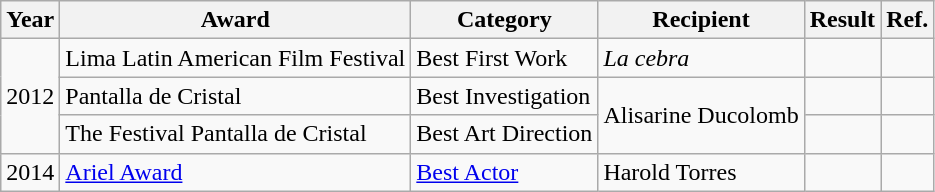<table class="wikitable">
<tr>
<th>Year</th>
<th>Award</th>
<th>Category</th>
<th>Recipient</th>
<th>Result</th>
<th>Ref.</th>
</tr>
<tr>
<td rowspan="3">2012</td>
<td>Lima Latin American Film Festival</td>
<td>Best First Work</td>
<td><em>La cebra</em></td>
<td></td>
<td></td>
</tr>
<tr>
<td>Pantalla de Cristal</td>
<td>Best Investigation</td>
<td rowspan="2">Alisarine Ducolomb</td>
<td></td>
<td></td>
</tr>
<tr>
<td>The Festival Pantalla de Cristal</td>
<td>Best Art Direction</td>
<td></td>
<td></td>
</tr>
<tr>
<td>2014</td>
<td><a href='#'>Ariel Award</a></td>
<td><a href='#'>Best Actor</a></td>
<td>Harold Torres</td>
<td></td>
<td></td>
</tr>
</table>
